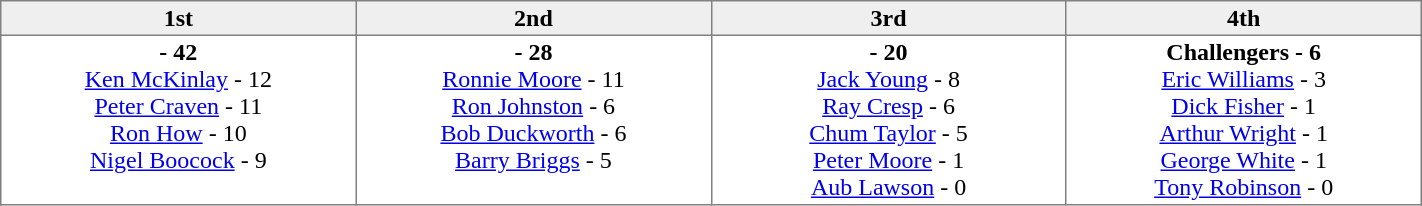<table border=1 cellpadding=2 cellspacing=0 width=75% style="border-collapse:collapse">
<tr align=center style="background:#efefef;">
<th width=20% >1st</th>
<th width=20% >2nd</th>
<th width=20% >3rd</th>
<th width=20%>4th</th>
</tr>
<tr align=center>
<td valign=top ><strong> - 42</strong><br><a href='#'>Ken McKinlay</a> - 12<br><a href='#'>Peter Craven</a> - 11<br><a href='#'>Ron How</a> - 10<br><a href='#'>Nigel Boocock</a> - 9</td>
<td valign=top ><strong> - 28</strong><br><a href='#'>Ronnie Moore</a> - 11<br><a href='#'>Ron Johnston</a> - 6<br><a href='#'>Bob Duckworth</a> - 6<br><a href='#'>Barry Briggs</a> - 5</td>
<td valign=top ><strong> - 20</strong><br><a href='#'>Jack Young</a> - 8<br><a href='#'>Ray Cresp</a> - 6<br><a href='#'>Chum Taylor</a> - 5<br><a href='#'>Peter Moore</a> - 1<br><a href='#'>Aub Lawson</a> - 0</td>
<td valign=top><strong>Challengers - 6</strong><br><a href='#'>Eric Williams</a> - 3<br><a href='#'>Dick Fisher</a> - 1<br><a href='#'>Arthur Wright</a> - 1<br><a href='#'>George White</a> - 1<br><a href='#'>Tony Robinson</a> - 0</td>
</tr>
</table>
